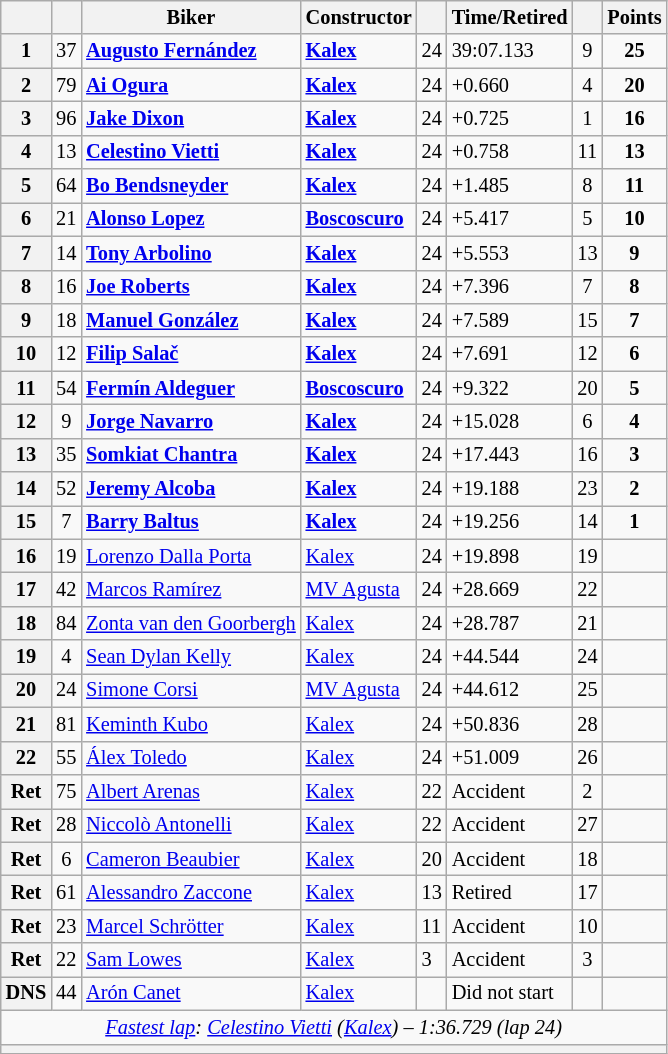<table class="wikitable sortable" style="font-size: 85%;">
<tr>
<th scope="col"></th>
<th scope="col"></th>
<th scope="col">Biker</th>
<th scope="col">Constructor</th>
<th scope="col" class="unsortable"></th>
<th scope="col" class="unsortable">Time/Retired</th>
<th scope="col"></th>
<th scope="col">Points</th>
</tr>
<tr>
<th scope="row">1</th>
<td align="center">37</td>
<td> <strong><a href='#'>Augusto Fernández</a></strong></td>
<td><strong><a href='#'>Kalex</a></strong></td>
<td>24</td>
<td>39:07.133</td>
<td align="center">9</td>
<td align="center"><strong>25</strong></td>
</tr>
<tr>
<th scope="row">2</th>
<td align="center">79</td>
<td> <strong><a href='#'>Ai Ogura</a></strong></td>
<td><strong><a href='#'>Kalex</a></strong></td>
<td>24</td>
<td>+0.660</td>
<td align="center">4</td>
<td align="center"><strong>20</strong></td>
</tr>
<tr>
<th scope="row">3</th>
<td align="center">96</td>
<td> <strong><a href='#'>Jake Dixon</a></strong></td>
<td><strong><a href='#'>Kalex</a></strong></td>
<td>24</td>
<td>+0.725</td>
<td align="center">1</td>
<td align="center"><strong>16</strong></td>
</tr>
<tr>
<th scope="row">4</th>
<td align="center">13</td>
<td> <strong><a href='#'>Celestino Vietti</a></strong></td>
<td><strong><a href='#'>Kalex</a></strong></td>
<td>24</td>
<td>+0.758</td>
<td align="center">11</td>
<td align="center"><strong>13</strong></td>
</tr>
<tr>
<th scope="row">5</th>
<td align="center">64</td>
<td> <strong><a href='#'>Bo Bendsneyder</a></strong></td>
<td><strong><a href='#'>Kalex</a></strong></td>
<td>24</td>
<td>+1.485</td>
<td align="center">8</td>
<td align="center"><strong>11</strong></td>
</tr>
<tr>
<th scope="row">6</th>
<td align="center">21</td>
<td> <strong><a href='#'>Alonso Lopez</a></strong></td>
<td><strong><a href='#'>Boscoscuro</a></strong></td>
<td>24</td>
<td>+5.417</td>
<td align="center">5</td>
<td align="center"><strong>10</strong></td>
</tr>
<tr>
<th scope="row">7</th>
<td align="center">14</td>
<td> <strong><a href='#'>Tony Arbolino</a></strong></td>
<td><strong><a href='#'>Kalex</a></strong></td>
<td>24</td>
<td>+5.553</td>
<td align="center">13</td>
<td align="center"><strong>9</strong></td>
</tr>
<tr>
<th scope="row">8</th>
<td align="center">16</td>
<td> <strong><a href='#'>Joe Roberts</a></strong></td>
<td><strong><a href='#'>Kalex</a></strong></td>
<td>24</td>
<td>+7.396</td>
<td align="center">7</td>
<td align="center"><strong>8</strong></td>
</tr>
<tr>
<th scope="row">9</th>
<td align="center">18</td>
<td> <strong><a href='#'>Manuel González</a></strong></td>
<td><strong><a href='#'>Kalex</a></strong></td>
<td>24</td>
<td>+7.589</td>
<td align="center">15</td>
<td align="center"><strong>7</strong></td>
</tr>
<tr>
<th scope="row">10</th>
<td align="center">12</td>
<td> <strong><a href='#'>Filip Salač</a></strong></td>
<td><strong><a href='#'>Kalex</a></strong></td>
<td>24</td>
<td>+7.691</td>
<td align="center">12</td>
<td align="center"><strong>6</strong></td>
</tr>
<tr>
<th scope="row">11</th>
<td align="center">54</td>
<td> <strong><a href='#'>Fermín Aldeguer</a></strong></td>
<td><strong><a href='#'>Boscoscuro</a></strong></td>
<td>24</td>
<td>+9.322</td>
<td align="center">20</td>
<td align="center"><strong>5</strong></td>
</tr>
<tr>
<th scope="row">12</th>
<td align="center">9</td>
<td> <strong><a href='#'>Jorge Navarro</a></strong></td>
<td><strong><a href='#'>Kalex</a></strong></td>
<td>24</td>
<td>+15.028</td>
<td align="center">6</td>
<td align="center"><strong>4</strong></td>
</tr>
<tr>
<th scope="row">13</th>
<td align="center">35</td>
<td> <strong><a href='#'>Somkiat Chantra</a></strong></td>
<td><strong><a href='#'>Kalex</a></strong></td>
<td>24</td>
<td>+17.443</td>
<td align="center">16</td>
<td align="center"><strong>3</strong></td>
</tr>
<tr>
<th scope="row">14</th>
<td align="center">52</td>
<td> <strong><a href='#'>Jeremy Alcoba</a></strong></td>
<td><strong><a href='#'>Kalex</a></strong></td>
<td>24</td>
<td>+19.188</td>
<td align="center">23</td>
<td align="center"><strong>2</strong></td>
</tr>
<tr>
<th scope="row">15</th>
<td align="center">7</td>
<td> <strong><a href='#'>Barry Baltus</a></strong></td>
<td><strong><a href='#'>Kalex</a></strong></td>
<td>24</td>
<td>+19.256</td>
<td align="center">14</td>
<td align="center"><strong>1</strong></td>
</tr>
<tr>
<th scope="row">16</th>
<td align="center">19</td>
<td> <a href='#'>Lorenzo Dalla Porta</a></td>
<td><a href='#'>Kalex</a></td>
<td>24</td>
<td>+19.898</td>
<td align="center">19</td>
<td align="center"></td>
</tr>
<tr>
<th scope="row">17</th>
<td align="center">42</td>
<td> <a href='#'>Marcos Ramírez</a></td>
<td><a href='#'>MV Agusta</a></td>
<td>24</td>
<td>+28.669</td>
<td align="center">22</td>
<td align="center"></td>
</tr>
<tr>
<th scope="row">18</th>
<td align="center">84</td>
<td> <a href='#'>Zonta van den Goorbergh</a></td>
<td><a href='#'>Kalex</a></td>
<td>24</td>
<td>+28.787</td>
<td align="center">21</td>
<td align="center"></td>
</tr>
<tr>
<th scope="row">19</th>
<td align="center">4</td>
<td> <a href='#'>Sean Dylan Kelly</a></td>
<td><a href='#'>Kalex</a></td>
<td>24</td>
<td>+44.544</td>
<td align="center">24</td>
<td align="center"></td>
</tr>
<tr>
<th scope="row">20</th>
<td align="center">24</td>
<td> <a href='#'>Simone Corsi</a></td>
<td><a href='#'>MV Agusta</a></td>
<td>24</td>
<td>+44.612</td>
<td align="center">25</td>
<td align="center"></td>
</tr>
<tr>
<th scope="row">21</th>
<td align="center">81</td>
<td> <a href='#'>Keminth Kubo</a></td>
<td><a href='#'>Kalex</a></td>
<td>24</td>
<td>+50.836</td>
<td align="center">28</td>
<td align="center"></td>
</tr>
<tr>
<th scope="row">22</th>
<td align="center">55</td>
<td> <a href='#'>Álex Toledo</a></td>
<td><a href='#'>Kalex</a></td>
<td>24</td>
<td>+51.009</td>
<td align="center">26</td>
<td align="center"></td>
</tr>
<tr>
<th scope="row">Ret</th>
<td align="center">75</td>
<td> <a href='#'>Albert Arenas</a></td>
<td><a href='#'>Kalex</a></td>
<td>22</td>
<td>Accident</td>
<td align="center">2</td>
<td></td>
</tr>
<tr>
<th scope="row">Ret</th>
<td align="center">28</td>
<td> <a href='#'>Niccolò Antonelli</a></td>
<td><a href='#'>Kalex</a></td>
<td>22</td>
<td>Accident</td>
<td align="center">27</td>
<td align="center"></td>
</tr>
<tr>
<th scope="row">Ret</th>
<td align="center">6</td>
<td> <a href='#'>Cameron Beaubier</a></td>
<td><a href='#'>Kalex</a></td>
<td>20</td>
<td>Accident</td>
<td align="center">18</td>
<td></td>
</tr>
<tr>
<th scope="row">Ret</th>
<td align="center">61</td>
<td> <a href='#'>Alessandro Zaccone</a></td>
<td><a href='#'>Kalex</a></td>
<td>13</td>
<td>Retired</td>
<td align="center">17</td>
<td align="center"></td>
</tr>
<tr>
<th scope="row">Ret</th>
<td align="center">23</td>
<td> <a href='#'>Marcel Schrötter</a></td>
<td><a href='#'>Kalex</a></td>
<td>11</td>
<td>Accident</td>
<td align="center">10</td>
<td></td>
</tr>
<tr>
<th scope="row">Ret</th>
<td align="center">22</td>
<td> <a href='#'>Sam Lowes</a></td>
<td><a href='#'>Kalex</a></td>
<td>3</td>
<td>Accident</td>
<td align="center">3</td>
<td></td>
</tr>
<tr>
<th scope="row">DNS</th>
<td align="center">44</td>
<td> <a href='#'>Arón Canet</a></td>
<td><a href='#'>Kalex</a></td>
<td></td>
<td>Did not start</td>
<td align="center"></td>
<td></td>
</tr>
<tr class="sortbottom">
<td colspan="8" style="text-align:center"><em><a href='#'>Fastest lap</a>:  <a href='#'>Celestino Vietti</a> (<a href='#'>Kalex</a>) – 1:36.729 (lap 24)</em></td>
</tr>
<tr>
<th colspan=8></th>
</tr>
</table>
